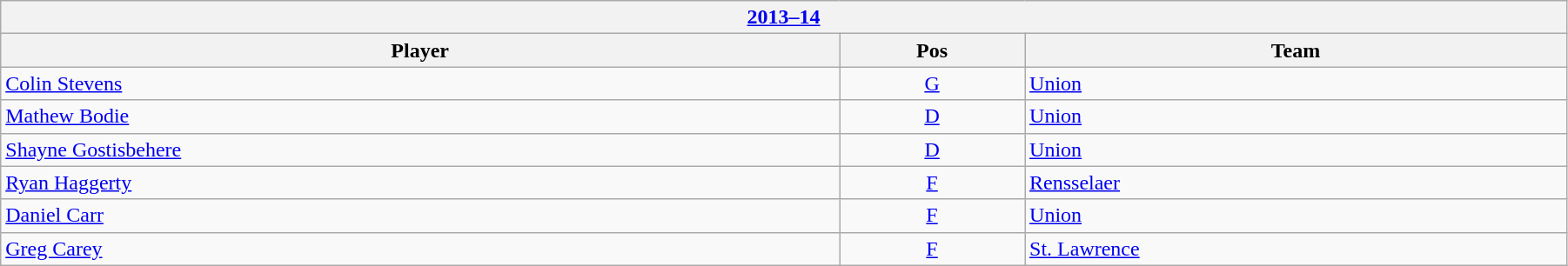<table class="wikitable" width=95%>
<tr>
<th colspan=3><a href='#'>2013–14</a></th>
</tr>
<tr>
<th>Player</th>
<th>Pos</th>
<th>Team</th>
</tr>
<tr>
<td><a href='#'>Colin Stevens</a></td>
<td align=center><a href='#'>G</a></td>
<td><a href='#'>Union</a></td>
</tr>
<tr>
<td><a href='#'>Mathew Bodie</a></td>
<td align=center><a href='#'>D</a></td>
<td><a href='#'>Union</a></td>
</tr>
<tr>
<td><a href='#'>Shayne Gostisbehere</a></td>
<td align=center><a href='#'>D</a></td>
<td><a href='#'>Union</a></td>
</tr>
<tr>
<td><a href='#'>Ryan Haggerty</a></td>
<td align=center><a href='#'>F</a></td>
<td><a href='#'>Rensselaer</a></td>
</tr>
<tr>
<td><a href='#'>Daniel Carr</a></td>
<td align=center><a href='#'>F</a></td>
<td><a href='#'>Union</a></td>
</tr>
<tr>
<td><a href='#'>Greg Carey</a></td>
<td align=center><a href='#'>F</a></td>
<td><a href='#'>St. Lawrence</a></td>
</tr>
</table>
